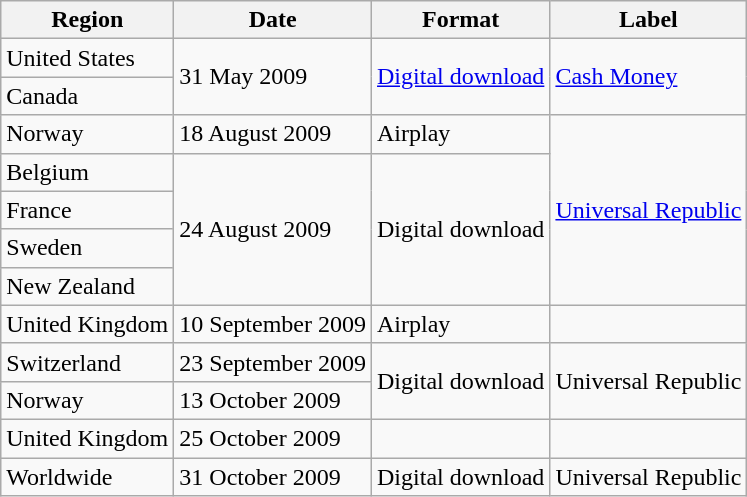<table class=wikitable>
<tr>
<th>Region</th>
<th>Date</th>
<th>Format</th>
<th>Label</th>
</tr>
<tr>
<td>United States</td>
<td rowspan="2">31 May 2009</td>
<td rowspan="2"><a href='#'>Digital download</a></td>
<td rowspan="2"><a href='#'>Cash Money</a></td>
</tr>
<tr>
<td>Canada</td>
</tr>
<tr>
<td>Norway</td>
<td>18 August 2009</td>
<td>Airplay</td>
<td rowspan="5"><a href='#'>Universal Republic</a></td>
</tr>
<tr>
<td>Belgium</td>
<td rowspan="4">24 August 2009</td>
<td rowspan="4">Digital download</td>
</tr>
<tr>
<td>France</td>
</tr>
<tr>
<td>Sweden</td>
</tr>
<tr>
<td>New Zealand</td>
</tr>
<tr>
<td>United Kingdom</td>
<td>10 September 2009</td>
<td>Airplay</td>
<td></td>
</tr>
<tr>
<td>Switzerland</td>
<td>23 September 2009</td>
<td rowspan="2">Digital download</td>
<td rowspan="2">Universal Republic</td>
</tr>
<tr>
<td>Norway</td>
<td>13 October 2009</td>
</tr>
<tr>
<td>United Kingdom</td>
<td>25 October 2009</td>
<td></td>
<td></td>
</tr>
<tr>
<td>Worldwide</td>
<td>31 October 2009</td>
<td>Digital download</td>
<td>Universal Republic</td>
</tr>
</table>
